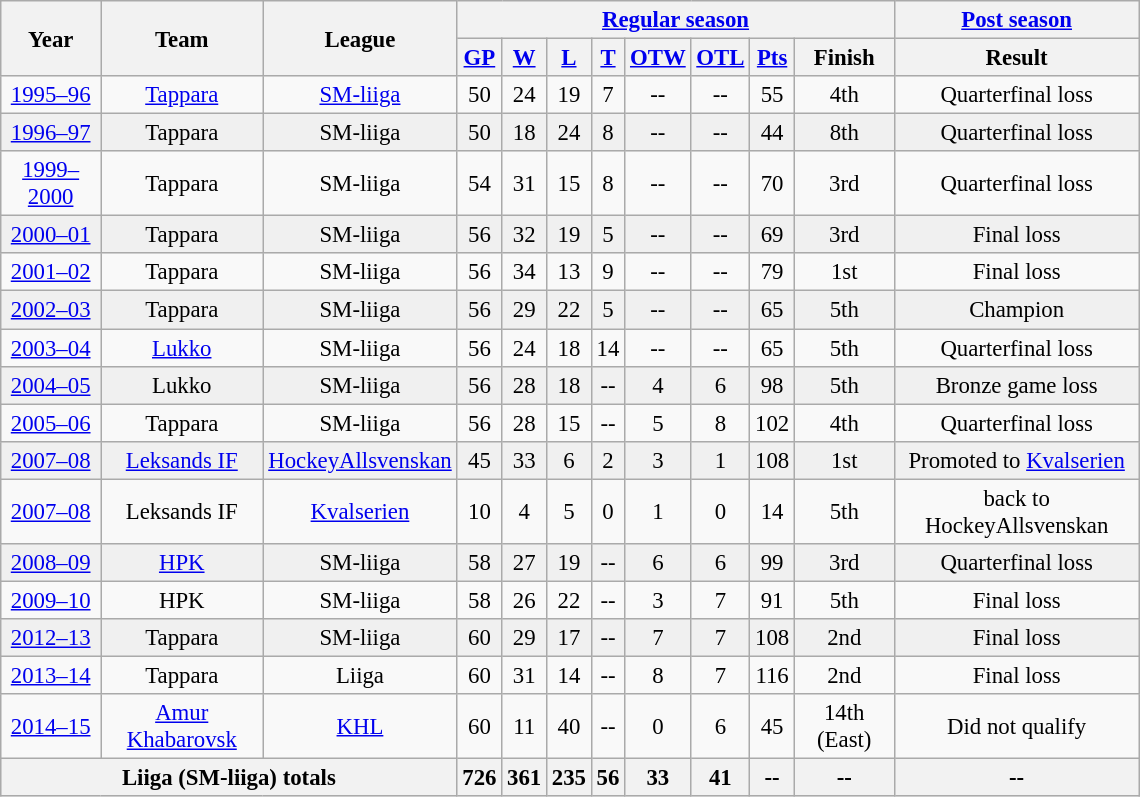<table class="wikitable" style="font-size: 95%; text-align:center; width:50em">
<tr>
<th rowspan="2">Year</th>
<th rowspan="2">Team</th>
<th rowspan="2">League</th>
<th colspan="8"><a href='#'>Regular season</a></th>
<th colspan="1"><a href='#'>Post season</a></th>
</tr>
<tr>
<th><a href='#'>GP</a></th>
<th><a href='#'>W</a></th>
<th><a href='#'>L</a></th>
<th><a href='#'>T</a></th>
<th><a href='#'>OTW</a></th>
<th><a href='#'>OTL</a></th>
<th><a href='#'>Pts</a></th>
<th>Finish</th>
<th>Result</th>
</tr>
<tr>
<td><a href='#'>1995–96</a></td>
<td><a href='#'>Tappara</a></td>
<td><a href='#'>SM-liiga</a></td>
<td>50</td>
<td>24</td>
<td>19</td>
<td>7</td>
<td>--</td>
<td>--</td>
<td>55</td>
<td>4th</td>
<td>Quarterfinal loss</td>
</tr>
<tr bgcolor="#f0f0f0">
<td><a href='#'>1996–97</a></td>
<td>Tappara</td>
<td>SM-liiga</td>
<td>50</td>
<td>18</td>
<td>24</td>
<td>8</td>
<td>--</td>
<td>--</td>
<td>44</td>
<td>8th</td>
<td>Quarterfinal loss</td>
</tr>
<tr>
<td><a href='#'>1999–2000</a></td>
<td>Tappara</td>
<td>SM-liiga</td>
<td>54</td>
<td>31</td>
<td>15</td>
<td>8</td>
<td>--</td>
<td>--</td>
<td>70</td>
<td>3rd</td>
<td>Quarterfinal loss</td>
</tr>
<tr bgcolor="#f0f0f0">
<td><a href='#'>2000–01</a></td>
<td>Tappara</td>
<td>SM-liiga</td>
<td>56</td>
<td>32</td>
<td>19</td>
<td>5</td>
<td>--</td>
<td>--</td>
<td>69</td>
<td>3rd</td>
<td>Final loss</td>
</tr>
<tr>
<td><a href='#'>2001–02</a></td>
<td>Tappara</td>
<td>SM-liiga</td>
<td>56</td>
<td>34</td>
<td>13</td>
<td>9</td>
<td>--</td>
<td>--</td>
<td>79</td>
<td>1st</td>
<td>Final loss</td>
</tr>
<tr bgcolor="#f0f0f0">
<td><a href='#'>2002–03</a></td>
<td>Tappara</td>
<td>SM-liiga</td>
<td>56</td>
<td>29</td>
<td>22</td>
<td>5</td>
<td>--</td>
<td>--</td>
<td>65</td>
<td>5th</td>
<td>Champion</td>
</tr>
<tr>
<td><a href='#'>2003–04</a></td>
<td><a href='#'>Lukko</a></td>
<td>SM-liiga</td>
<td>56</td>
<td>24</td>
<td>18</td>
<td>14</td>
<td>--</td>
<td>--</td>
<td>65</td>
<td>5th</td>
<td>Quarterfinal loss</td>
</tr>
<tr bgcolor="#f0f0f0">
<td><a href='#'>2004–05</a></td>
<td>Lukko</td>
<td>SM-liiga</td>
<td>56</td>
<td>28</td>
<td>18</td>
<td>--</td>
<td>4</td>
<td>6</td>
<td>98</td>
<td>5th</td>
<td>Bronze game loss</td>
</tr>
<tr>
<td><a href='#'>2005–06</a></td>
<td>Tappara</td>
<td>SM-liiga</td>
<td>56</td>
<td>28</td>
<td>15</td>
<td>--</td>
<td>5</td>
<td>8</td>
<td>102</td>
<td>4th</td>
<td>Quarterfinal loss</td>
</tr>
<tr bgcolor="#f0f0f0">
<td><a href='#'>2007–08</a></td>
<td><a href='#'>Leksands IF</a></td>
<td><a href='#'>HockeyAllsvenskan</a></td>
<td>45</td>
<td>33</td>
<td>6</td>
<td>2</td>
<td>3</td>
<td>1</td>
<td>108</td>
<td>1st</td>
<td>Promoted to <a href='#'>Kvalserien</a></td>
</tr>
<tr>
<td><a href='#'>2007–08</a></td>
<td>Leksands IF</td>
<td><a href='#'>Kvalserien</a></td>
<td>10</td>
<td>4</td>
<td>5</td>
<td>0</td>
<td>1</td>
<td>0</td>
<td>14</td>
<td>5th</td>
<td>back to HockeyAllsvenskan</td>
</tr>
<tr bgcolor="#f0f0f0">
<td><a href='#'>2008–09</a></td>
<td><a href='#'>HPK</a></td>
<td>SM-liiga</td>
<td>58</td>
<td>27</td>
<td>19</td>
<td>--</td>
<td>6</td>
<td>6</td>
<td>99</td>
<td>3rd</td>
<td>Quarterfinal loss</td>
</tr>
<tr>
<td><a href='#'>2009–10</a></td>
<td>HPK</td>
<td>SM-liiga</td>
<td>58</td>
<td>26</td>
<td>22</td>
<td>--</td>
<td>3</td>
<td>7</td>
<td>91</td>
<td>5th</td>
<td>Final loss</td>
</tr>
<tr bgcolor="#f0f0f0">
<td><a href='#'>2012–13</a></td>
<td>Tappara</td>
<td>SM-liiga</td>
<td>60</td>
<td>29</td>
<td>17</td>
<td>--</td>
<td>7</td>
<td>7</td>
<td>108</td>
<td>2nd</td>
<td>Final loss</td>
</tr>
<tr>
<td><a href='#'>2013–14</a></td>
<td>Tappara</td>
<td>Liiga</td>
<td>60</td>
<td>31</td>
<td>14</td>
<td>--</td>
<td>8</td>
<td>7</td>
<td>116</td>
<td>2nd</td>
<td>Final loss</td>
</tr>
<tr bfcolor="#f0f0f0">
<td><a href='#'>2014–15</a></td>
<td><a href='#'>Amur Khabarovsk</a></td>
<td><a href='#'>KHL</a></td>
<td>60</td>
<td>11</td>
<td>40</td>
<td>--</td>
<td>0</td>
<td>6</td>
<td>45</td>
<td>14th (East)</td>
<td>Did not qualify</td>
</tr>
<tr bgcolor="#e0e0e0">
<th colspan="3">Liiga (SM-liiga) totals</th>
<th>726</th>
<th>361</th>
<th>235</th>
<th>56</th>
<th>33</th>
<th>41</th>
<th>--</th>
<th>--</th>
<th>--</th>
</tr>
</table>
